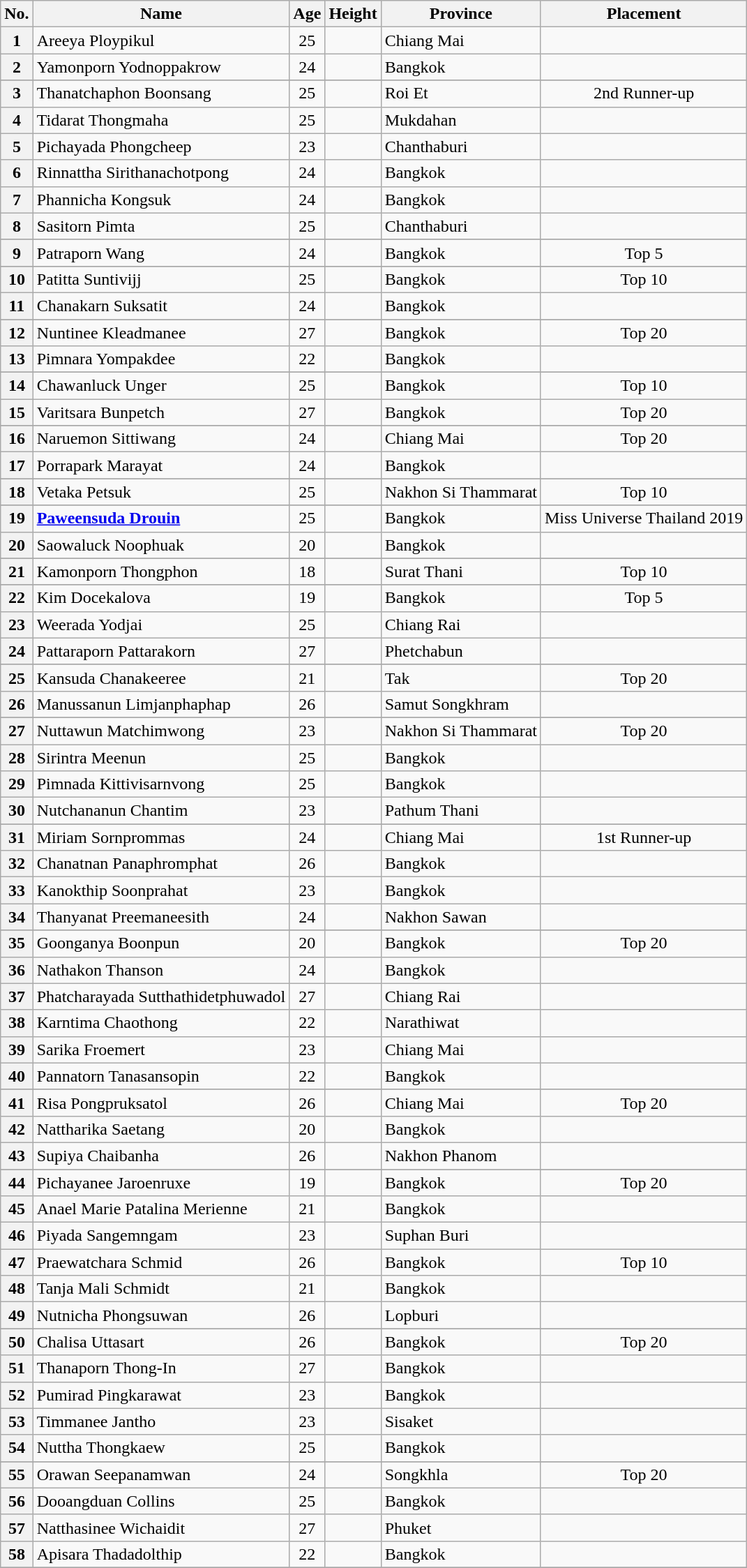<table class="wikitable sortable" style="text-align:center">
<tr>
<th><strong>No.</strong></th>
<th>Name</th>
<th>Age</th>
<th>Height</th>
<th>Province</th>
<th>Placement</th>
</tr>
<tr>
<th>1</th>
<td align=left>Areeya Ploypikul</td>
<td>25</td>
<td></td>
<td align=left>Chiang Mai</td>
<td></td>
</tr>
<tr>
<th>2</th>
<td align=left>Yamonporn Yodnoppakrow</td>
<td>24</td>
<td></td>
<td align=left>Bangkok</td>
<td></td>
</tr>
<tr>
</tr>
<tr>
<th>3</th>
<td align=left>Thanatchaphon Boonsang</td>
<td>25</td>
<td></td>
<td align=left>Roi Et</td>
<td>2nd Runner-up</td>
</tr>
<tr>
<th>4</th>
<td align=left>Tidarat Thongmaha</td>
<td>25</td>
<td></td>
<td align=left>Mukdahan</td>
<td></td>
</tr>
<tr>
<th>5</th>
<td align=left>Pichayada Phongcheep</td>
<td>23</td>
<td></td>
<td align=left>Chanthaburi</td>
<td></td>
</tr>
<tr>
<th>6</th>
<td align=left>Rinnattha Sirithanachotpong</td>
<td>24</td>
<td></td>
<td align=left>Bangkok</td>
<td></td>
</tr>
<tr>
<th>7</th>
<td align=left>Phannicha Kongsuk</td>
<td>24</td>
<td></td>
<td align=left>Bangkok</td>
<td></td>
</tr>
<tr>
<th>8</th>
<td align=left>Sasitorn Pimta</td>
<td>25</td>
<td></td>
<td align=left>Chanthaburi</td>
<td></td>
</tr>
<tr>
</tr>
<tr>
<th>9</th>
<td align=left>Patraporn Wang</td>
<td>24</td>
<td></td>
<td align=left>Bangkok</td>
<td>Top 5</td>
</tr>
<tr>
</tr>
<tr>
<th>10</th>
<td align=left>Patitta Suntivijj</td>
<td>25</td>
<td></td>
<td align=left>Bangkok</td>
<td>Top 10</td>
</tr>
<tr>
<th>11</th>
<td align=left>Chanakarn Suksatit</td>
<td>24</td>
<td></td>
<td align=left>Bangkok</td>
<td></td>
</tr>
<tr>
</tr>
<tr>
<th>12</th>
<td align=left>Nuntinee Kleadmanee</td>
<td>27</td>
<td></td>
<td align=left>Bangkok</td>
<td>Top 20</td>
</tr>
<tr>
<th>13</th>
<td align=left>Pimnara Yompakdee</td>
<td>22</td>
<td></td>
<td align=left>Bangkok</td>
<td></td>
</tr>
<tr>
</tr>
<tr>
<th>14</th>
<td align=left>Chawanluck Unger</td>
<td>25</td>
<td></td>
<td align=left>Bangkok</td>
<td>Top 10</td>
</tr>
<tr>
<th>15</th>
<td align=left>Varitsara Bunpetch</td>
<td>27</td>
<td></td>
<td align=left>Bangkok</td>
<td>Top 20</td>
</tr>
<tr>
</tr>
<tr>
<th>16</th>
<td align=left>Naruemon Sittiwang</td>
<td>24</td>
<td></td>
<td align=left>Chiang Mai</td>
<td>Top 20</td>
</tr>
<tr>
<th>17</th>
<td align=left>Porrapark Marayat</td>
<td>24</td>
<td></td>
<td align=left>Bangkok</td>
<td></td>
</tr>
<tr>
</tr>
<tr>
<th>18</th>
<td align=left>Vetaka Petsuk</td>
<td>25</td>
<td></td>
<td align=left>Nakhon Si Thammarat</td>
<td>Top 10</td>
</tr>
<tr>
</tr>
<tr>
<th>19</th>
<td align=left><strong><a href='#'>Paweensuda Drouin</a></strong></td>
<td>25</td>
<td></td>
<td align=left>Bangkok</td>
<td>Miss Universe Thailand 2019</td>
</tr>
<tr>
<th>20</th>
<td align=left>Saowaluck Noophuak</td>
<td>20</td>
<td></td>
<td align=left>Bangkok</td>
<td></td>
</tr>
<tr>
</tr>
<tr>
<th>21</th>
<td align=left>Kamonporn Thongphon</td>
<td>18</td>
<td></td>
<td align=left>Surat Thani</td>
<td>Top 10</td>
</tr>
<tr>
</tr>
<tr>
<th>22</th>
<td align=left>Kim Docekalova</td>
<td>19</td>
<td></td>
<td align=left>Bangkok</td>
<td>Top 5</td>
</tr>
<tr>
<th>23</th>
<td align=left>Weerada Yodjai</td>
<td>25</td>
<td></td>
<td align=left>Chiang Rai</td>
<td></td>
</tr>
<tr>
<th>24</th>
<td align=left>Pattaraporn Pattarakorn</td>
<td>27</td>
<td></td>
<td align=left>Phetchabun</td>
<td></td>
</tr>
<tr>
</tr>
<tr>
<th>25</th>
<td align=left>Kansuda Chanakeeree</td>
<td>21</td>
<td></td>
<td align=left>Tak</td>
<td>Top 20</td>
</tr>
<tr>
<th>26</th>
<td align=left>Manussanun Limjanphaphap</td>
<td>26</td>
<td></td>
<td align=left>Samut Songkhram</td>
<td></td>
</tr>
<tr>
</tr>
<tr>
<th>27</th>
<td align=left>Nuttawun Matchimwong</td>
<td>23</td>
<td></td>
<td align=left>Nakhon Si Thammarat</td>
<td>Top 20</td>
</tr>
<tr>
<th>28</th>
<td align=left>Sirintra Meenun</td>
<td>25</td>
<td></td>
<td align=left>Bangkok</td>
<td></td>
</tr>
<tr>
<th>29</th>
<td align=left>Pimnada Kittivisarnvong</td>
<td>25</td>
<td></td>
<td align=left>Bangkok</td>
<td></td>
</tr>
<tr>
<th>30</th>
<td align=left>Nutchananun Chantim</td>
<td>23</td>
<td></td>
<td align=left>Pathum Thani</td>
<td></td>
</tr>
<tr>
</tr>
<tr>
<th>31</th>
<td align=left>Miriam Sornprommas</td>
<td>24</td>
<td></td>
<td align=left>Chiang Mai</td>
<td>1st Runner-up</td>
</tr>
<tr>
<th>32</th>
<td align=left>Chanatnan Panaphromphat</td>
<td>26</td>
<td></td>
<td align=left>Bangkok</td>
<td></td>
</tr>
<tr>
<th>33</th>
<td align=left>Kanokthip Soonprahat</td>
<td>23</td>
<td></td>
<td align=left>Bangkok</td>
<td></td>
</tr>
<tr>
<th>34</th>
<td align=left>Thanyanat Preemaneesith</td>
<td>24</td>
<td></td>
<td align=left>Nakhon Sawan</td>
<td></td>
</tr>
<tr>
</tr>
<tr>
<th>35</th>
<td align=left>Goonganya Boonpun</td>
<td>20</td>
<td></td>
<td align=left>Bangkok</td>
<td>Top 20</td>
</tr>
<tr>
<th>36</th>
<td align=left>Nathakon Thanson</td>
<td>24</td>
<td></td>
<td align=left>Bangkok</td>
<td></td>
</tr>
<tr>
<th>37</th>
<td align=left>Phatcharayada Sutthathidetphuwadol</td>
<td>27</td>
<td></td>
<td align=left>Chiang Rai</td>
<td></td>
</tr>
<tr>
<th>38</th>
<td align=left>Karntima Chaothong</td>
<td>22</td>
<td></td>
<td align=left>Narathiwat</td>
<td></td>
</tr>
<tr>
<th>39</th>
<td align=left>Sarika Froemert</td>
<td>23</td>
<td></td>
<td align=left>Chiang Mai</td>
<td></td>
</tr>
<tr>
<th>40</th>
<td align=left>Pannatorn Tanasansopin</td>
<td>22</td>
<td></td>
<td align=left>Bangkok</td>
<td></td>
</tr>
<tr>
</tr>
<tr>
<th>41</th>
<td align=left>Risa Pongpruksatol</td>
<td>26</td>
<td></td>
<td align=left>Chiang Mai</td>
<td>Top 20</td>
</tr>
<tr>
<th>42</th>
<td align=left>Nattharika Saetang</td>
<td>20</td>
<td></td>
<td align=left>Bangkok</td>
<td></td>
</tr>
<tr>
<th>43</th>
<td align=left>Supiya Chaibanha</td>
<td>26</td>
<td></td>
<td align=left>Nakhon Phanom</td>
<td></td>
</tr>
<tr>
</tr>
<tr>
<th>44</th>
<td align=left>Pichayanee Jaroenruxe</td>
<td>19</td>
<td></td>
<td align=left>Bangkok</td>
<td>Top 20</td>
</tr>
<tr>
<th>45</th>
<td align=left>Anael Marie Patalina Merienne</td>
<td>21</td>
<td></td>
<td align=left>Bangkok</td>
<td></td>
</tr>
<tr>
<th>46</th>
<td align=left>Piyada Sangemngam</td>
<td>23</td>
<td></td>
<td align=left>Suphan Buri</td>
<td></td>
</tr>
<tr>
<th>47</th>
<td align=left>Praewatchara Schmid</td>
<td>26</td>
<td></td>
<td align=left>Bangkok</td>
<td>Top 10</td>
</tr>
<tr>
<th>48</th>
<td align=left>Tanja Mali Schmidt</td>
<td>21</td>
<td></td>
<td align=left>Bangkok</td>
<td></td>
</tr>
<tr>
<th>49</th>
<td align=left>Nutnicha Phongsuwan</td>
<td>26</td>
<td></td>
<td align=left>Lopburi</td>
<td></td>
</tr>
<tr>
</tr>
<tr>
<th>50</th>
<td align=left>Chalisa Uttasart</td>
<td>26</td>
<td></td>
<td align=left>Bangkok</td>
<td>Top 20</td>
</tr>
<tr>
<th>51</th>
<td align=left>Thanaporn Thong-In</td>
<td>27</td>
<td></td>
<td align=left>Bangkok</td>
<td></td>
</tr>
<tr>
<th>52</th>
<td align=left>Pumirad Pingkarawat</td>
<td>23</td>
<td></td>
<td align=left>Bangkok</td>
<td></td>
</tr>
<tr>
<th>53</th>
<td align=left>Timmanee Jantho</td>
<td>23</td>
<td></td>
<td align=left>Sisaket</td>
<td></td>
</tr>
<tr>
<th>54</th>
<td align=left>Nuttha Thongkaew</td>
<td>25</td>
<td></td>
<td align=left>Bangkok</td>
<td></td>
</tr>
<tr>
</tr>
<tr>
<th>55</th>
<td align=left>Orawan Seepanamwan</td>
<td>24</td>
<td></td>
<td align=left>Songkhla</td>
<td>Top 20</td>
</tr>
<tr>
<th>56</th>
<td align=left>Dooangduan Collins</td>
<td>25</td>
<td></td>
<td align=left>Bangkok</td>
<td></td>
</tr>
<tr>
<th>57</th>
<td align=left>Natthasinee Wichaidit</td>
<td>27</td>
<td></td>
<td align=left>Phuket</td>
<td></td>
</tr>
<tr>
<th>58</th>
<td align=left>Apisara Thadadolthip</td>
<td>22</td>
<td></td>
<td align=left>Bangkok</td>
<td></td>
</tr>
<tr>
</tr>
</table>
